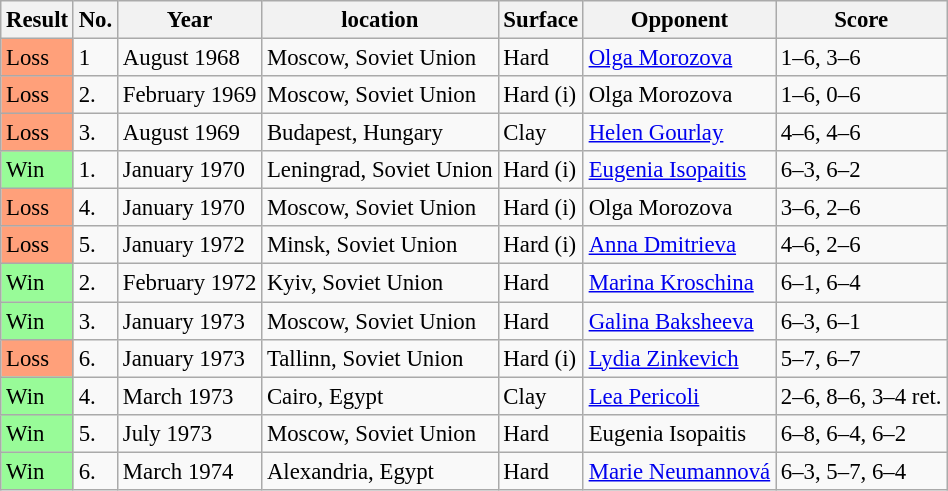<table class="sortable wikitable" style="font-size:95%">
<tr>
<th>Result</th>
<th>No.</th>
<th>Year</th>
<th>location</th>
<th>Surface</th>
<th>Opponent</th>
<th>Score</th>
</tr>
<tr>
<td style="background:#ffa07a;">Loss</td>
<td>1</td>
<td>August 1968</td>
<td>Moscow, Soviet Union</td>
<td>Hard</td>
<td> <a href='#'>Olga Morozova</a></td>
<td>1–6, 3–6</td>
</tr>
<tr>
<td style="background:#ffa07a;">Loss</td>
<td>2.</td>
<td>February 1969</td>
<td>Moscow, Soviet Union</td>
<td>Hard (i)</td>
<td> Olga Morozova</td>
<td>1–6, 0–6</td>
</tr>
<tr>
<td style="background:#ffa07a;">Loss</td>
<td>3.</td>
<td>August 1969</td>
<td>Budapest, Hungary</td>
<td>Clay</td>
<td> <a href='#'>Helen Gourlay</a></td>
<td>4–6, 4–6</td>
</tr>
<tr>
<td style="background:#98fb98;">Win</td>
<td>1.</td>
<td>January 1970</td>
<td>Leningrad, Soviet Union</td>
<td>Hard (i)</td>
<td> <a href='#'>Eugenia Isopaitis</a></td>
<td>6–3, 6–2</td>
</tr>
<tr>
<td style="background:#ffa07a;">Loss</td>
<td>4.</td>
<td>January 1970</td>
<td>Moscow, Soviet Union</td>
<td>Hard (i)</td>
<td> Olga Morozova</td>
<td>3–6, 2–6</td>
</tr>
<tr>
<td style="background:#ffa07a;">Loss</td>
<td>5.</td>
<td>January 1972</td>
<td>Minsk, Soviet Union</td>
<td>Hard (i)</td>
<td> <a href='#'>Anna Dmitrieva</a></td>
<td>4–6, 2–6</td>
</tr>
<tr>
<td style="background:#98fb98;">Win</td>
<td>2.</td>
<td>February 1972</td>
<td>Kyiv, Soviet Union</td>
<td>Hard</td>
<td> <a href='#'>Marina Kroschina</a></td>
<td>6–1, 6–4</td>
</tr>
<tr>
<td style="background:#98fb98;">Win</td>
<td>3.</td>
<td>January 1973</td>
<td>Moscow, Soviet Union</td>
<td>Hard</td>
<td> <a href='#'>Galina Baksheeva</a></td>
<td>6–3, 6–1</td>
</tr>
<tr>
<td style="background:#ffa07a;">Loss</td>
<td>6.</td>
<td>January 1973</td>
<td>Tallinn, Soviet Union</td>
<td>Hard (i)</td>
<td> <a href='#'>Lydia Zinkevich</a></td>
<td>5–7, 6–7</td>
</tr>
<tr>
<td style="background:#98fb98;">Win</td>
<td>4.</td>
<td>March 1973</td>
<td>Cairo, Egypt</td>
<td>Clay</td>
<td> <a href='#'>Lea Pericoli</a></td>
<td>2–6, 8–6, 3–4 ret.</td>
</tr>
<tr>
<td style="background:#98fb98;">Win</td>
<td>5.</td>
<td>July 1973</td>
<td>Moscow, Soviet Union</td>
<td>Hard</td>
<td> Eugenia Isopaitis</td>
<td>6–8, 6–4, 6–2</td>
</tr>
<tr>
<td style="background:#98fb98;">Win</td>
<td>6.</td>
<td>March 1974</td>
<td>Alexandria, Egypt</td>
<td>Hard</td>
<td> <a href='#'>Marie Neumannová</a></td>
<td>6–3, 5–7, 6–4</td>
</tr>
</table>
